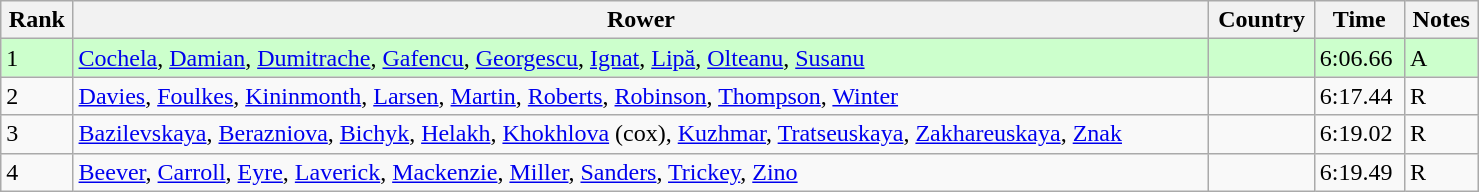<table class="wikitable sortable" width=78%>
<tr>
<th>Rank</th>
<th>Rower</th>
<th>Country</th>
<th>Time</th>
<th>Notes</th>
</tr>
<tr bgcolor=ccffcc>
<td>1</td>
<td><a href='#'>Cochela</a>, <a href='#'>Damian</a>, <a href='#'>Dumitrache</a>, <a href='#'>Gafencu</a>, <a href='#'>Georgescu</a>, <a href='#'>Ignat</a>, <a href='#'>Lipă</a>, <a href='#'>Olteanu</a>, <a href='#'>Susanu</a></td>
<td></td>
<td>6:06.66</td>
<td>A</td>
</tr>
<tr>
<td>2</td>
<td><a href='#'>Davies</a>, <a href='#'>Foulkes</a>, <a href='#'>Kininmonth</a>, <a href='#'>Larsen</a>, <a href='#'>Martin</a>, <a href='#'>Roberts</a>, <a href='#'>Robinson</a>, <a href='#'>Thompson</a>, <a href='#'>Winter</a></td>
<td></td>
<td>6:17.44</td>
<td>R</td>
</tr>
<tr>
<td>3</td>
<td><a href='#'>Bazilevskaya</a>, <a href='#'>Berazniova</a>, <a href='#'>Bichyk</a>, <a href='#'>Helakh</a>, <a href='#'>Khokhlova</a> (cox), <a href='#'>Kuzhmar</a>, <a href='#'>Tratseuskaya</a>, <a href='#'>Zakhareuskaya</a>, <a href='#'>Znak</a></td>
<td></td>
<td>6:19.02</td>
<td>R</td>
</tr>
<tr>
<td>4</td>
<td><a href='#'>Beever</a>, <a href='#'>Carroll</a>, <a href='#'>Eyre</a>, <a href='#'>Laverick</a>, <a href='#'>Mackenzie</a>, <a href='#'>Miller</a>, <a href='#'>Sanders</a>, <a href='#'>Trickey</a>, <a href='#'>Zino</a></td>
<td></td>
<td>6:19.49</td>
<td>R</td>
</tr>
</table>
